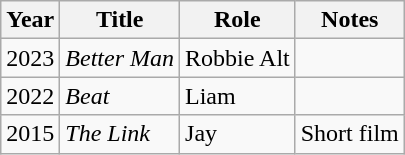<table class="wikitable sortable">
<tr>
<th>Year</th>
<th>Title</th>
<th>Role</th>
<th>Notes</th>
</tr>
<tr>
<td>2023</td>
<td><em>Better Man</em></td>
<td>Robbie Alt</td>
<td></td>
</tr>
<tr>
<td>2022</td>
<td><em>Beat</em></td>
<td>Liam</td>
<td></td>
</tr>
<tr>
<td>2015</td>
<td><em>The Link</em></td>
<td>Jay</td>
<td>Short film</td>
</tr>
</table>
